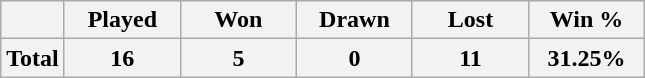<table class="wikitable" style="text-align: center;">
<tr>
<th></th>
<th width="70">Played</th>
<th width="70">Won</th>
<th width="70">Drawn</th>
<th width="70">Lost</th>
<th width="70">Win %</th>
</tr>
<tr class="sortbottom">
<th>Total</th>
<th>16</th>
<th>5</th>
<th>0</th>
<th>11</th>
<th>31.25%</th>
</tr>
</table>
